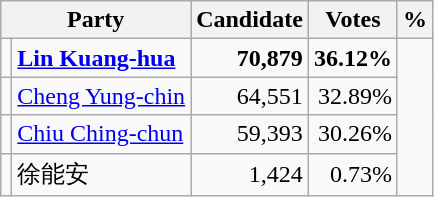<table class="wikitable">
<tr>
<th colspan="2">Party</th>
<th>Candidate</th>
<th>Votes</th>
<th>%</th>
</tr>
<tr>
<td></td>
<td><strong><a href='#'>Lin Kuang-hua</a></strong></td>
<td align="right"><strong>70,879</strong></td>
<td align="right"><strong>36.12%</strong></td>
</tr>
<tr>
<td></td>
<td><a href='#'>Cheng Yung-chin</a></td>
<td align="right">64,551</td>
<td align="right">32.89%</td>
</tr>
<tr>
<td></td>
<td><a href='#'>Chiu Ching-chun</a></td>
<td align="right">59,393</td>
<td align="right">30.26%</td>
</tr>
<tr>
<td></td>
<td>徐能安</td>
<td align="right">1,424</td>
<td align="right">0.73%</td>
</tr>
</table>
